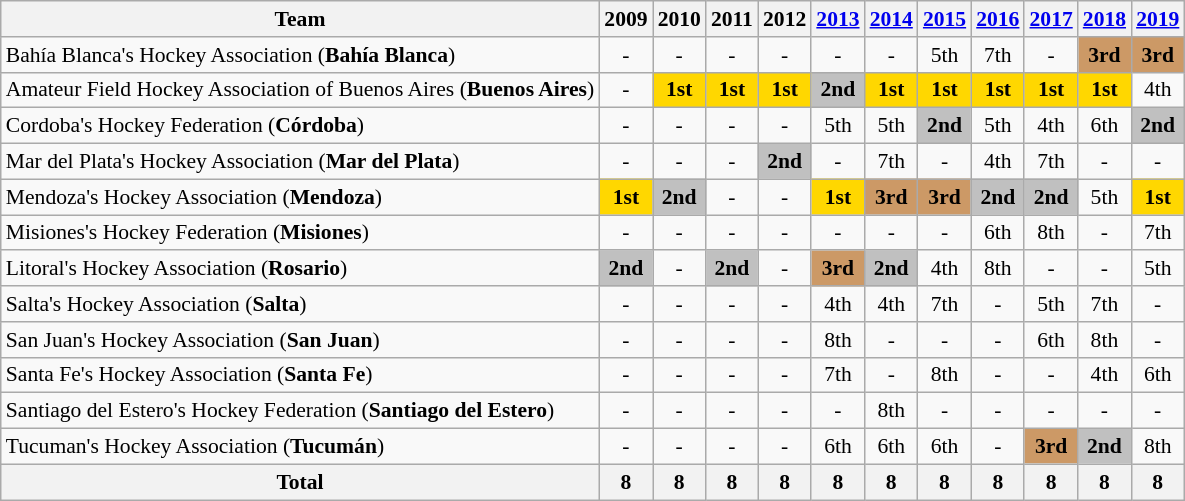<table class=wikitable style="text-align:center; font-size:90%">
<tr>
<th>Team</th>
<th>2009</th>
<th>2010</th>
<th>2011</th>
<th>2012</th>
<th><a href='#'>2013</a></th>
<th><a href='#'>2014</a></th>
<th><a href='#'>2015</a></th>
<th><a href='#'>2016</a></th>
<th><a href='#'>2017</a></th>
<th><a href='#'>2018</a></th>
<th><a href='#'>2019</a></th>
</tr>
<tr>
<td align=left> Bahía Blanca's Hockey Association (<strong>Bahía Blanca</strong>)</td>
<td>-</td>
<td>-</td>
<td>-</td>
<td>-</td>
<td>-</td>
<td>-</td>
<td>5th</td>
<td>7th</td>
<td>-</td>
<td bgcolor=#cc9966><strong>3rd</strong></td>
<td bgcolor=#cc9966><strong>3rd</strong></td>
</tr>
<tr>
<td align=left> Amateur Field Hockey Association of Buenos Aires (<strong>Buenos Aires</strong>)</td>
<td>-</td>
<td bgcolor=gold><strong>1st</strong></td>
<td bgcolor=gold><strong>1st</strong></td>
<td bgcolor=gold><strong>1st</strong></td>
<td bgcolor=silver><strong>2nd</strong></td>
<td bgcolor=gold><strong>1st</strong></td>
<td bgcolor=gold><strong>1st</strong></td>
<td bgcolor=gold><strong>1st</strong></td>
<td bgcolor=gold><strong>1st</strong></td>
<td bgcolor=gold><strong>1st</strong></td>
<td>4th</td>
</tr>
<tr>
<td align=left> Cordoba's Hockey Federation (<strong>Córdoba</strong>)</td>
<td>-</td>
<td>-</td>
<td>-</td>
<td>-</td>
<td>5th</td>
<td>5th</td>
<td bgcolor=silver><strong>2nd</strong></td>
<td>5th</td>
<td>4th</td>
<td>6th</td>
<td bgcolor=silver><strong>2nd</strong></td>
</tr>
<tr>
<td align=left> Mar del Plata's Hockey Association (<strong>Mar del Plata</strong>)</td>
<td>-</td>
<td>-</td>
<td>-</td>
<td bgcolor=silver><strong>2nd</strong></td>
<td>-</td>
<td>7th</td>
<td>-</td>
<td>4th</td>
<td>7th</td>
<td>-</td>
<td>-</td>
</tr>
<tr>
<td align=left> Mendoza's Hockey Association (<strong>Mendoza</strong>)</td>
<td bgcolor=gold><strong>1st</strong></td>
<td bgcolor=silver><strong>2nd</strong></td>
<td>-</td>
<td>-</td>
<td bgcolor=gold><strong>1st</strong></td>
<td bgcolor=#cc9966><strong>3rd</strong></td>
<td bgcolor=#cc9966><strong>3rd</strong></td>
<td bgcolor=silver><strong>2nd</strong></td>
<td bgcolor=silver><strong>2nd</strong></td>
<td>5th</td>
<td bgcolor=gold><strong>1st</strong></td>
</tr>
<tr>
<td align=left> Misiones's Hockey Federation  (<strong>Misiones</strong>)</td>
<td>-</td>
<td>-</td>
<td>-</td>
<td>-</td>
<td>-</td>
<td>-</td>
<td>-</td>
<td>6th</td>
<td>8th</td>
<td>-</td>
<td>7th</td>
</tr>
<tr>
<td align=left> Litoral's Hockey Association   (<strong>Rosario</strong>)</td>
<td bgcolor=silver><strong>2nd</strong></td>
<td>-</td>
<td bgcolor=silver><strong>2nd</strong></td>
<td>-</td>
<td bgcolor=#cc9966><strong>3rd</strong></td>
<td bgcolor=silver><strong>2nd</strong></td>
<td>4th</td>
<td>8th</td>
<td>-</td>
<td>-</td>
<td>5th</td>
</tr>
<tr>
<td align=left> Salta's Hockey Association  (<strong>Salta</strong>)</td>
<td>-</td>
<td>-</td>
<td>-</td>
<td>-</td>
<td>4th</td>
<td>4th</td>
<td>7th</td>
<td>-</td>
<td>5th</td>
<td>7th</td>
<td>-</td>
</tr>
<tr>
<td align=left> San Juan's Hockey Association  (<strong>San Juan</strong>)</td>
<td>-</td>
<td>-</td>
<td>-</td>
<td>-</td>
<td>8th</td>
<td>-</td>
<td>-</td>
<td>-</td>
<td>6th</td>
<td>8th</td>
<td>-</td>
</tr>
<tr>
<td align=left> Santa Fe's Hockey Association  (<strong>Santa Fe</strong>)</td>
<td>-</td>
<td>-</td>
<td>-</td>
<td>-</td>
<td>7th</td>
<td>-</td>
<td>8th</td>
<td>-</td>
<td>-</td>
<td>4th</td>
<td>6th</td>
</tr>
<tr>
<td align=left> Santiago del Estero's Hockey Federation  (<strong>Santiago del Estero</strong>)</td>
<td>-</td>
<td>-</td>
<td>-</td>
<td>-</td>
<td>-</td>
<td>8th</td>
<td>-</td>
<td>-</td>
<td>-</td>
<td>-</td>
<td>-</td>
</tr>
<tr>
<td align=left> Tucuman's Hockey Association  (<strong>Tucumán</strong>)</td>
<td>-</td>
<td>-</td>
<td>-</td>
<td>-</td>
<td>6th</td>
<td>6th</td>
<td>6th</td>
<td>-</td>
<td bgcolor=#cc9966><strong>3rd</strong></td>
<td bgcolor=silver><strong>2nd</strong></td>
<td>8th</td>
</tr>
<tr>
<th>Total</th>
<th>8</th>
<th>8</th>
<th>8</th>
<th>8</th>
<th>8</th>
<th>8</th>
<th>8</th>
<th>8</th>
<th>8</th>
<th>8</th>
<th>8</th>
</tr>
</table>
